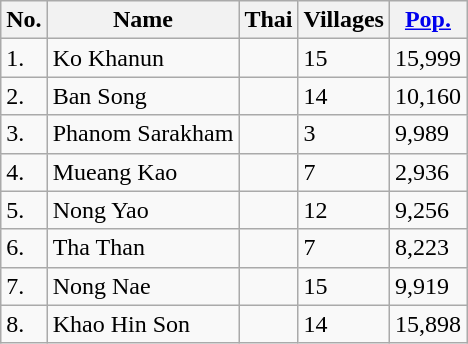<table class="wikitable sortable">
<tr>
<th>No.</th>
<th>Name</th>
<th>Thai</th>
<th>Villages</th>
<th><a href='#'>Pop.</a></th>
</tr>
<tr>
<td>1.</td>
<td>Ko Khanun</td>
<td></td>
<td>15</td>
<td>15,999</td>
</tr>
<tr>
<td>2.</td>
<td>Ban Song</td>
<td></td>
<td>14</td>
<td>10,160</td>
</tr>
<tr>
<td>3.</td>
<td>Phanom Sarakham</td>
<td></td>
<td>3</td>
<td>9,989</td>
</tr>
<tr>
<td>4.</td>
<td>Mueang Kao</td>
<td></td>
<td>7</td>
<td>2,936</td>
</tr>
<tr>
<td>5.</td>
<td>Nong Yao</td>
<td></td>
<td>12</td>
<td>9,256</td>
</tr>
<tr>
<td>6.</td>
<td>Tha Than</td>
<td></td>
<td>7</td>
<td>8,223</td>
</tr>
<tr>
<td>7.</td>
<td>Nong Nae</td>
<td></td>
<td>15</td>
<td>9,919</td>
</tr>
<tr>
<td>8.</td>
<td>Khao Hin Son</td>
<td></td>
<td>14</td>
<td>15,898</td>
</tr>
</table>
